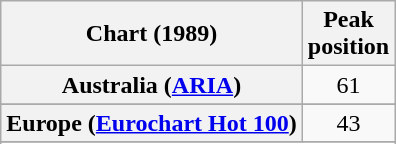<table class="wikitable sortable plainrowheaders" style="text-align:center">
<tr>
<th>Chart (1989)</th>
<th>Peak<br>position</th>
</tr>
<tr>
<th scope="row">Australia (<a href='#'>ARIA</a>)</th>
<td>61</td>
</tr>
<tr>
</tr>
<tr>
<th scope="row">Europe (<a href='#'>Eurochart Hot 100</a>)</th>
<td>43</td>
</tr>
<tr>
</tr>
<tr>
</tr>
<tr>
</tr>
<tr>
</tr>
<tr>
</tr>
</table>
